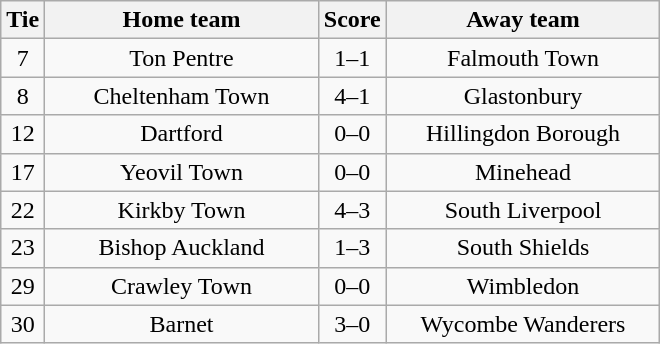<table class="wikitable" style="text-align:center;">
<tr>
<th width=20>Tie</th>
<th width=175>Home team</th>
<th width=20>Score</th>
<th width=175>Away team</th>
</tr>
<tr>
<td>7</td>
<td>Ton Pentre</td>
<td>1–1</td>
<td>Falmouth Town</td>
</tr>
<tr>
<td>8</td>
<td>Cheltenham Town</td>
<td>4–1</td>
<td>Glastonbury</td>
</tr>
<tr>
<td>12</td>
<td>Dartford</td>
<td>0–0</td>
<td>Hillingdon Borough</td>
</tr>
<tr>
<td>17</td>
<td>Yeovil Town</td>
<td>0–0</td>
<td>Minehead</td>
</tr>
<tr>
<td>22</td>
<td>Kirkby Town</td>
<td>4–3</td>
<td>South Liverpool</td>
</tr>
<tr>
<td>23</td>
<td>Bishop Auckland</td>
<td>1–3</td>
<td>South Shields</td>
</tr>
<tr>
<td>29</td>
<td>Crawley Town</td>
<td>0–0</td>
<td>Wimbledon</td>
</tr>
<tr>
<td>30</td>
<td>Barnet</td>
<td>3–0</td>
<td>Wycombe Wanderers</td>
</tr>
</table>
